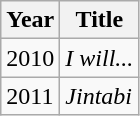<table class="wikitable">
<tr>
<th>Year</th>
<th>Title</th>
</tr>
<tr>
<td>2010</td>
<td><em>I will...</em></td>
</tr>
<tr>
<td>2011</td>
<td><em>Jintabi</em></td>
</tr>
</table>
